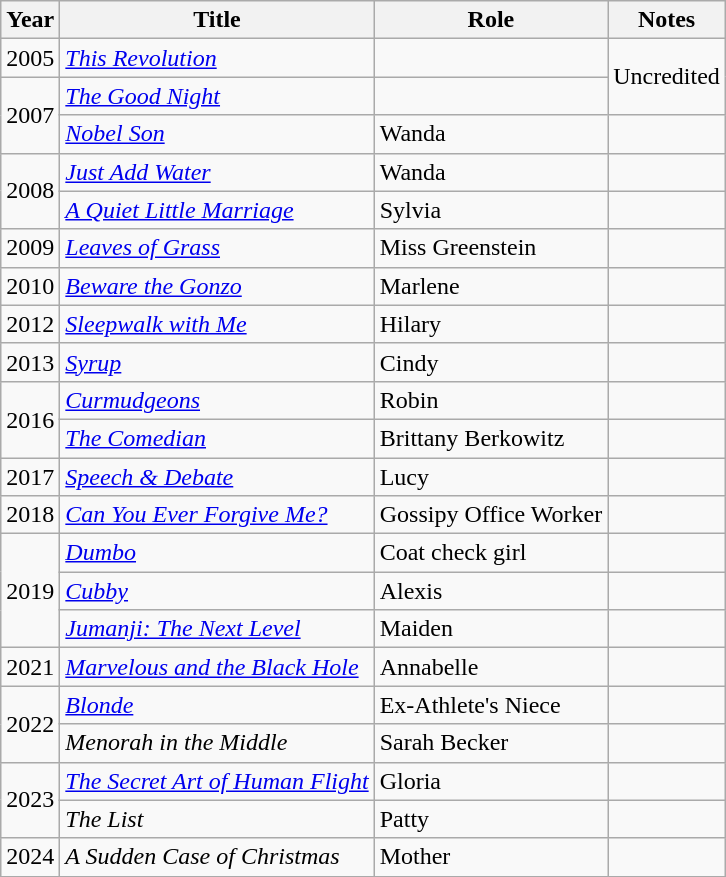<table class="wikitable sortable">
<tr>
<th>Year</th>
<th>Title</th>
<th>Role</th>
<th class=unsortable>Notes</th>
</tr>
<tr>
<td>2005</td>
<td><em><a href='#'>This Revolution</a></em></td>
<td></td>
<td rowspan="2">Uncredited</td>
</tr>
<tr>
<td rowspan="2">2007</td>
<td><em><a href='#'>The Good Night</a></em></td>
<td></td>
</tr>
<tr>
<td><em><a href='#'>Nobel Son</a></em></td>
<td>Wanda</td>
<td></td>
</tr>
<tr>
<td rowspan="2">2008</td>
<td><em><a href='#'>Just Add Water</a></em></td>
<td>Wanda</td>
<td></td>
</tr>
<tr>
<td><em><a href='#'>A Quiet Little Marriage</a></em></td>
<td>Sylvia</td>
<td></td>
</tr>
<tr>
<td>2009</td>
<td><em><a href='#'>Leaves of Grass</a></em></td>
<td>Miss Greenstein</td>
<td></td>
</tr>
<tr>
<td>2010</td>
<td><em><a href='#'>Beware the Gonzo</a></em></td>
<td>Marlene</td>
<td></td>
</tr>
<tr>
<td>2012</td>
<td><em><a href='#'>Sleepwalk with Me</a></em></td>
<td>Hilary</td>
<td></td>
</tr>
<tr>
<td>2013</td>
<td><em><a href='#'>Syrup</a></em></td>
<td>Cindy</td>
<td></td>
</tr>
<tr>
<td rowspan="2">2016</td>
<td><em><a href='#'>Curmudgeons</a></em></td>
<td>Robin</td>
<td></td>
</tr>
<tr>
<td><em><a href='#'>The Comedian</a></em></td>
<td>Brittany Berkowitz</td>
<td></td>
</tr>
<tr>
<td>2017</td>
<td><em><a href='#'>Speech & Debate</a></em></td>
<td>Lucy</td>
<td></td>
</tr>
<tr>
<td>2018</td>
<td><em><a href='#'>Can You Ever Forgive Me?</a></em></td>
<td>Gossipy Office Worker</td>
<td></td>
</tr>
<tr>
<td rowspan="3">2019</td>
<td><em><a href='#'>Dumbo</a></em></td>
<td>Coat check girl</td>
<td></td>
</tr>
<tr>
<td><em><a href='#'>Cubby</a></em></td>
<td>Alexis</td>
<td></td>
</tr>
<tr>
<td><em><a href='#'>Jumanji: The Next Level</a></em></td>
<td>Maiden</td>
<td></td>
</tr>
<tr>
<td>2021</td>
<td><em><a href='#'>Marvelous and the Black Hole</a></em></td>
<td>Annabelle</td>
<td></td>
</tr>
<tr>
<td rowspan="2">2022</td>
<td><em><a href='#'>Blonde</a></em></td>
<td>Ex-Athlete's Niece</td>
<td></td>
</tr>
<tr>
<td><em>Menorah in the Middle</em></td>
<td>Sarah Becker</td>
<td></td>
</tr>
<tr>
<td rowspan="2">2023</td>
<td><em><a href='#'>The Secret Art of Human Flight</a></em></td>
<td>Gloria</td>
<td></td>
</tr>
<tr>
<td><em>The List</em></td>
<td>Patty</td>
<td></td>
</tr>
<tr>
<td>2024</td>
<td><em>A Sudden Case of Christmas</em></td>
<td>Mother</td>
<td></td>
</tr>
</table>
